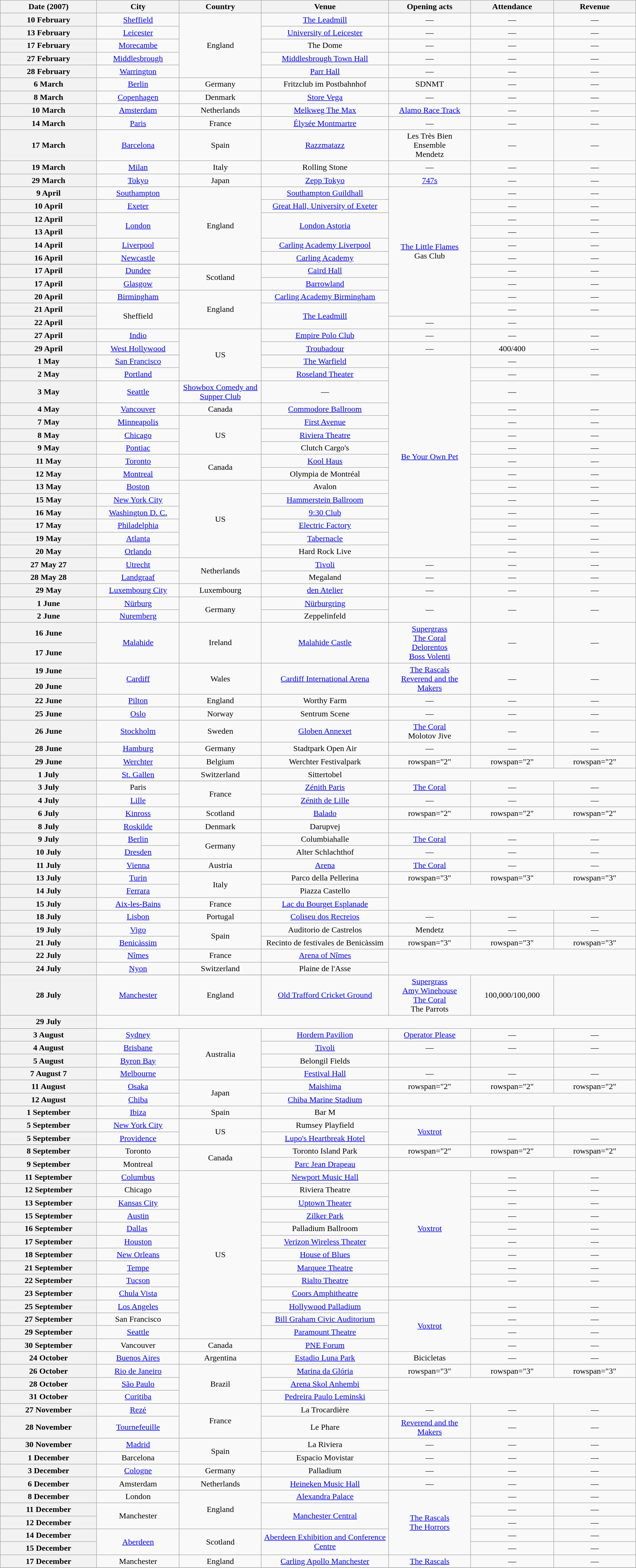<table class="wikitable plainrowheaders" style="text-align:center;">
<tr>
<th scope="col" style="width:12em;">Date (2007)</th>
<th scope="col" style="width:10em;">City</th>
<th scope="col" style="width:10em;">Country</th>
<th scope="col" style="width:16em;">Venue</th>
<th scope="col" style="width:10em;">Opening acts</th>
<th scope="col" style="width:10em;">Attendance</th>
<th scope="col" style="width:10em;">Revenue</th>
</tr>
<tr>
<th scope="row">10 February</th>
<td><a href='#'>Sheffield</a></td>
<td rowspan="5">England</td>
<td><a href='#'>The Leadmill</a></td>
<td>—</td>
<td>—</td>
<td>—</td>
</tr>
<tr>
<th scope="row">13 February</th>
<td><a href='#'>Leicester</a></td>
<td><a href='#'>University of Leicester</a></td>
<td>—</td>
<td>—</td>
<td>—</td>
</tr>
<tr>
<th scope="row">17 February</th>
<td><a href='#'>Morecambe</a></td>
<td>The Dome</td>
<td>—</td>
<td>—</td>
<td>—</td>
</tr>
<tr>
<th scope="row">27 February</th>
<td><a href='#'>Middlesbrough</a></td>
<td><a href='#'>Middlesbrough Town Hall</a></td>
<td>—</td>
<td>—</td>
<td>—</td>
</tr>
<tr>
<th scope="row">28 February</th>
<td><a href='#'>Warrington</a></td>
<td><a href='#'>Parr Hall</a></td>
<td>—</td>
<td>—</td>
<td>—</td>
</tr>
<tr>
<th scope="row">6 March</th>
<td><a href='#'>Berlin</a></td>
<td>Germany</td>
<td>Fritzclub im Postbahnhof</td>
<td>SDNMT</td>
<td>—</td>
<td>—</td>
</tr>
<tr>
<th scope="row">8 March</th>
<td><a href='#'>Copenhagen</a></td>
<td>Denmark</td>
<td><a href='#'>Store Vega</a></td>
<td>—</td>
<td>—</td>
<td>—</td>
</tr>
<tr>
<th scope="row">10 March</th>
<td><a href='#'>Amsterdam</a></td>
<td>Netherlands</td>
<td><a href='#'>Melkweg The Max</a></td>
<td><a href='#'>Alamo Race Track</a></td>
<td>—</td>
<td>—</td>
</tr>
<tr>
<th scope="row">14 March</th>
<td><a href='#'>Paris</a></td>
<td>France</td>
<td><a href='#'>Élysée Montmartre</a></td>
<td>—</td>
<td>—</td>
<td>—</td>
</tr>
<tr>
<th scope="row">17 March</th>
<td><a href='#'>Barcelona</a></td>
<td>Spain</td>
<td><a href='#'>Razzmatazz</a></td>
<td>Les Très Bien Ensemble <br> Mendetz</td>
<td>—</td>
<td>—</td>
</tr>
<tr>
<th scope="row">19 March</th>
<td><a href='#'>Milan</a></td>
<td>Italy</td>
<td>Rolling Stone</td>
<td>—</td>
<td>—</td>
<td>—</td>
</tr>
<tr>
<th scope="row">29 March</th>
<td><a href='#'>Tokyo</a></td>
<td>Japan</td>
<td><a href='#'>Zepp Tokyo</a></td>
<td><a href='#'>747s</a></td>
<td>—</td>
<td>—</td>
</tr>
<tr>
<th scope="row">9 April</th>
<td><a href='#'>Southampton</a></td>
<td rowspan="6">England</td>
<td><a href='#'>Southampton Guildhall</a></td>
<td rowspan="11"><a href='#'>The Little Flames</a> <br> Gas Club</td>
<td>—</td>
<td>—</td>
</tr>
<tr>
<th scope="row">10 April</th>
<td><a href='#'>Exeter</a></td>
<td><a href='#'>Great Hall, University of Exeter</a></td>
<td>—</td>
<td>—</td>
</tr>
<tr>
<th scope="row">12 April</th>
<td rowspan="2"><a href='#'>London</a></td>
<td rowspan="2"><a href='#'>London Astoria</a></td>
<td>—</td>
<td>—</td>
</tr>
<tr>
<th scope="row">13 April</th>
<td>—</td>
<td>—</td>
</tr>
<tr>
<th scope="row">14 April</th>
<td><a href='#'>Liverpool</a></td>
<td><a href='#'>Carling Academy Liverpool</a></td>
<td>—</td>
<td>—</td>
</tr>
<tr>
<th scope="row">16 April</th>
<td><a href='#'>Newcastle</a></td>
<td><a href='#'>Carling Academy</a></td>
<td>—</td>
<td>—</td>
</tr>
<tr>
</tr>
<tr>
<th scope="row">17 April</th>
<td><a href='#'>Dundee</a></td>
<td rowspan="2">Scotland</td>
<td><a href='#'>Caird Hall</a></td>
<td>—</td>
<td>—</td>
</tr>
<tr>
<th scope="row">17 April</th>
<td><a href='#'>Glasgow</a></td>
<td><a href='#'>Barrowland</a></td>
<td>—</td>
<td>—</td>
</tr>
<tr>
<th scope="row">20 April</th>
<td><a href='#'>Birmingham</a></td>
<td rowspan="3">England</td>
<td><a href='#'>Carling Academy Birmingham</a></td>
<td>—</td>
<td>—</td>
</tr>
<tr>
<th scope="row">21 April</th>
<td rowspan="2">Sheffield</td>
<td rowspan="2"><a href='#'>The Leadmill</a></td>
<td>—</td>
<td>—</td>
</tr>
<tr>
<th scope="row">22 April</th>
<td>—</td>
<td>—</td>
</tr>
<tr>
<th scope="row">27 April</th>
<td><a href='#'>Indio</a></td>
<td rowspan="5">US</td>
<td><a href='#'>Empire Polo Club</a></td>
<td>—</td>
<td>—</td>
<td>—</td>
</tr>
<tr>
<th scope="row">29 April</th>
<td><a href='#'>West Hollywood</a></td>
<td><a href='#'>Troubadour</a></td>
<td rowspan="1">—</td>
<td>400/400</td>
<td>—</td>
</tr>
<tr>
</tr>
<tr>
<th scope="row">1 May</th>
<td><a href='#'>San Francisco</a></td>
<td><a href='#'>The Warfield</a></td>
<td rowspan="15"><a href='#'>Be Your Own Pet</a></td>
<td>—</td>
</tr>
<tr>
<th scope="row">2 May</th>
<td><a href='#'>Portland</a></td>
<td><a href='#'>Roseland Theater</a></td>
<td>—</td>
<td>—</td>
</tr>
<tr>
<th scope="row">3 May</th>
<td><a href='#'>Seattle</a></td>
<td><a href='#'>Showbox Comedy and Supper Club</a></td>
<td>—</td>
<td>—</td>
</tr>
<tr>
<th scope="row">4 May</th>
<td><a href='#'>Vancouver</a></td>
<td>Canada</td>
<td><a href='#'>Commodore Ballroom</a></td>
<td>—</td>
<td>—</td>
</tr>
<tr>
<th scope="row">7 May</th>
<td><a href='#'>Minneapolis</a></td>
<td rowspan="3">US</td>
<td><a href='#'>First Avenue</a></td>
<td>—</td>
<td>—</td>
</tr>
<tr>
<th scope="row">8 May</th>
<td><a href='#'>Chicago</a></td>
<td><a href='#'>Riviera Theatre</a></td>
<td>—</td>
<td>—</td>
</tr>
<tr>
<th scope="row">9 May</th>
<td><a href='#'>Pontiac</a></td>
<td>Clutch Cargo's</td>
<td>—</td>
<td>—</td>
</tr>
<tr>
<th scope="row">11 May</th>
<td><a href='#'>Toronto</a></td>
<td rowspan="2">Canada</td>
<td><a href='#'>Kool Haus</a></td>
<td>—</td>
<td>—</td>
</tr>
<tr>
<th scope="row">12 May</th>
<td><a href='#'>Montreal</a></td>
<td>Olympia de Montréal</td>
<td>—</td>
<td>—</td>
</tr>
<tr>
<th scope="row">13 May</th>
<td><a href='#'>Boston</a></td>
<td rowspan="6">US</td>
<td>Avalon</td>
<td>—</td>
<td>—</td>
</tr>
<tr>
<th scope="row">15 May</th>
<td><a href='#'>New York City</a></td>
<td><a href='#'>Hammerstein Ballroom</a></td>
<td>—</td>
<td>—</td>
</tr>
<tr>
<th scope="row">16 May</th>
<td><a href='#'>Washington D. C.</a></td>
<td><a href='#'>9:30 Club</a></td>
<td>—</td>
<td>—</td>
</tr>
<tr>
<th scope="row">17 May</th>
<td><a href='#'>Philadelphia</a></td>
<td><a href='#'>Electric Factory</a></td>
<td>—</td>
<td>—</td>
</tr>
<tr>
<th scope="row">19 May</th>
<td><a href='#'>Atlanta</a></td>
<td><a href='#'>Tabernacle</a></td>
<td>—</td>
<td>—</td>
</tr>
<tr>
<th scope="row">20 May</th>
<td><a href='#'>Orlando</a></td>
<td>Hard Rock Live</td>
<td>—</td>
<td>—</td>
</tr>
<tr>
<th scope="row">27 May 27</th>
<td><a href='#'>Utrecht</a></td>
<td rowspan="2">Netherlands</td>
<td><a href='#'>Tivoli</a></td>
<td>—</td>
<td>—</td>
<td>—</td>
</tr>
<tr>
<th scope="row">28 May 28</th>
<td><a href='#'>Landgraaf</a></td>
<td>Megaland</td>
<td>—</td>
<td>—</td>
<td>—</td>
</tr>
<tr>
<th scope="row">29 May</th>
<td><a href='#'>Luxembourg City</a></td>
<td>Luxembourg</td>
<td><a href='#'>den Atelier</a></td>
<td>—</td>
<td>—</td>
<td>—</td>
</tr>
<tr>
<th scope="row">1 June</th>
<td><a href='#'>Nürburg</a></td>
<td rowspan="2">Germany</td>
<td><a href='#'>Nürburgring</a></td>
<td rowspan="2">—</td>
<td rowspan="2">—</td>
<td rowspan="2">—</td>
</tr>
<tr>
<th scope="row">2 June</th>
<td><a href='#'>Nuremberg</a></td>
<td>Zeppelinfeld</td>
</tr>
<tr>
<th scope="row">16 June</th>
<td rowspan="2"><a href='#'>Malahide</a></td>
<td rowspan="2">Ireland</td>
<td rowspan="2"><a href='#'>Malahide Castle</a></td>
<td rowspan="2"><a href='#'>Supergrass</a><br> <a href='#'>The Coral</a><br> <a href='#'>Delorentos</a> <br><a href='#'>Boss Volenti</a></td>
<td rowspan="2">—</td>
<td rowspan="2">—</td>
</tr>
<tr>
<th scope="row">17 June</th>
</tr>
<tr>
<th scope="row">19 June</th>
<td rowspan="2"><a href='#'>Cardiff</a></td>
<td rowspan="2">Wales</td>
<td rowspan="2"><a href='#'>Cardiff International Arena</a></td>
<td rowspan="2"><a href='#'>The Rascals</a> <br> <a href='#'>Reverend and the Makers</a></td>
<td rowspan="2">—</td>
<td rowspan="2">—</td>
</tr>
<tr>
<th scope="row">20 June</th>
</tr>
<tr>
<th scope="row">22 June</th>
<td><a href='#'>Pilton</a></td>
<td>England</td>
<td>Worthy Farm</td>
<td>—</td>
<td>—</td>
<td>—</td>
</tr>
<tr>
<th scope="row">25 June</th>
<td><a href='#'>Oslo</a></td>
<td>Norway</td>
<td>Sentrum Scene</td>
<td>—</td>
<td>—</td>
<td>—</td>
</tr>
<tr>
<th scope="row">26 June</th>
<td><a href='#'>Stockholm</a></td>
<td>Sweden</td>
<td><a href='#'>Globen Annexet</a></td>
<td><a href='#'>The Coral</a> <br> Molotov Jive</td>
<td>—</td>
<td>—</td>
</tr>
<tr>
<th scope="row">28 June</th>
<td><a href='#'>Hamburg</a></td>
<td>Germany</td>
<td>Stadtpark Open Air</td>
<td>—</td>
<td>—</td>
<td>—</td>
</tr>
<tr>
<th scope="row">29 June</th>
<td><a href='#'>Werchter</a></td>
<td>Belgium</td>
<td>Werchter Festivalpark</td>
<td>rowspan="2" </td>
<td>rowspan="2" </td>
<td>rowspan="2" </td>
</tr>
<tr>
<th scope="row">1 July</th>
<td><a href='#'>St. Gallen</a></td>
<td>Switzerland</td>
<td>Sittertobel</td>
</tr>
<tr>
</tr>
<tr>
<th scope="row">3 July</th>
<td>Paris</td>
<td rowspan= "2">France</td>
<td><a href='#'>Zénith Paris</a></td>
<td><a href='#'>The Coral</a></td>
<td>—</td>
<td>—</td>
</tr>
<tr>
<th scope="row">4 July</th>
<td><a href='#'>Lille</a></td>
<td><a href='#'>Zénith de Lille</a></td>
<td>—</td>
<td>—</td>
<td>—</td>
</tr>
<tr>
<th scope="row">6 July</th>
<td><a href='#'>Kinross</a></td>
<td>Scotland</td>
<td><a href='#'>Balado</a></td>
<td>rowspan="2" </td>
<td>rowspan="2" </td>
<td>rowspan="2" </td>
</tr>
<tr>
<th scope="row">8 July</th>
<td><a href='#'>Roskilde</a></td>
<td>Denmark</td>
<td>Darupvej</td>
</tr>
<tr>
<th scope="row">9 July</th>
<td><a href='#'>Berlin</a></td>
<td rowspan="2">Germany</td>
<td>Columbiahalle</td>
<td><a href='#'>The Coral</a></td>
<td>—</td>
<td>—</td>
</tr>
<tr>
<th scope="row">10 July</th>
<td><a href='#'>Dresden</a></td>
<td>Alter Schlachthof</td>
<td>—</td>
<td>—</td>
<td>—</td>
</tr>
<tr>
<th scope="row">11 July</th>
<td><a href='#'>Vienna</a></td>
<td>Austria</td>
<td><a href='#'>Arena</a></td>
<td><a href='#'>The Coral</a></td>
<td>—</td>
<td>—</td>
</tr>
<tr>
</tr>
<tr>
<th scope="row">13 July</th>
<td><a href='#'>Turin</a></td>
<td rowspan="2">Italy</td>
<td>Parco della Pellerina</td>
<td>rowspan="3" </td>
<td>rowspan="3" </td>
<td>rowspan="3" </td>
</tr>
<tr>
<th scope="row">14 July</th>
<td><a href='#'>Ferrara</a></td>
<td>Piazza Castello</td>
</tr>
<tr>
<th scope="row">15 July</th>
<td><a href='#'>Aix-les-Bains</a></td>
<td>France</td>
<td><a href='#'>Lac du Bourget Esplanade</a></td>
</tr>
<tr>
<th scope="row">18 July</th>
<td><a href='#'>Lisbon</a></td>
<td>Portugal</td>
<td><a href='#'>Coliseu dos Recreios</a></td>
<td>—</td>
<td>—</td>
<td>—</td>
</tr>
<tr>
<th scope="row">19 July</th>
<td><a href='#'>Vigo</a></td>
<td rowspan="2">Spain</td>
<td>Auditorio de Castrelos</td>
<td>Mendetz</td>
<td>—</td>
<td>—</td>
</tr>
<tr>
<th scope="row">21 July</th>
<td><a href='#'>Benicàssim</a></td>
<td>Recinto de festivales de Benicàssim</td>
<td>rowspan="3" </td>
<td>rowspan="3" </td>
<td>rowspan="3" </td>
</tr>
<tr>
<th scope="row">22 July</th>
<td><a href='#'>Nîmes</a></td>
<td>France</td>
<td><a href='#'>Arena of Nîmes</a></td>
</tr>
<tr>
<th scope="row">24 July</th>
<td><a href='#'>Nyon</a></td>
<td>Switzerland</td>
<td>Plaine de l'Asse</td>
</tr>
<tr>
</tr>
<tr>
<th scope="row">28 July</th>
<td rowspan="2"><a href='#'>Manchester</a></td>
<td rowspan="2">England</td>
<td rowspan="2"><a href='#'>Old Trafford Cricket Ground</a></td>
<td rowspan="2"><a href='#'>Supergrass</a><br><a href='#'>Amy Winehouse</a><br><a href='#'>The Coral</a><br>The Parrots</td>
<td rowspan="2">100,000/100,000</td>
<td rowspan="2"></td>
</tr>
<tr>
</tr>
<tr>
<th scope="row">29 July</th>
</tr>
<tr>
<th scope="row">3 August</th>
<td><a href='#'>Sydney</a></td>
<td rowspan="4">Australia</td>
<td><a href='#'>Hordern Pavilion</a></td>
<td><a href='#'>Operator Please</a></td>
<td>—</td>
<td>—</td>
</tr>
<tr>
<th scope="row">4 August</th>
<td><a href='#'>Brisbane</a></td>
<td><a href='#'>Tivoli</a></td>
<td>—</td>
<td>—</td>
<td>—</td>
</tr>
<tr>
<th scope="row">5 August</th>
<td><a href='#'>Byron Bay</a></td>
<td>Belongil Fields</td>
<td></td>
<td></td>
<td></td>
</tr>
<tr>
<th scope="row">7 August 7</th>
<td><a href='#'>Melbourne</a></td>
<td><a href='#'>Festival Hall</a></td>
<td>—</td>
<td>—</td>
<td>—</td>
</tr>
<tr>
<th scope="row">11 August</th>
<td><a href='#'>Osaka</a></td>
<td rowspan="2">Japan</td>
<td><a href='#'>Maishima</a></td>
<td>rowspan="2" </td>
<td>rowspan="2" </td>
<td>rowspan="2" </td>
</tr>
<tr>
<th scope="row">12 August</th>
<td><a href='#'>Chiba</a></td>
<td><a href='#'>Chiba Marine Stadium</a></td>
</tr>
<tr>
<th scope="row">1 September</th>
<td><a href='#'>Ibiza</a></td>
<td>Spain</td>
<td>Bar M</td>
<td></td>
<td></td>
<td></td>
</tr>
<tr>
<th scope="row">5 September</th>
<td><a href='#'>New York City</a></td>
<td rowspan="2">US</td>
<td>Rumsey Playfield</td>
<td rowspan="2"><a href='#'>Voxtrot</a></td>
<td></td>
<td></td>
</tr>
<tr>
<th scope="row">5 September</th>
<td><a href='#'>Providence</a></td>
<td><a href='#'>Lupo's Heartbreak Hotel</a></td>
<td>—</td>
<td>—</td>
</tr>
<tr>
</tr>
<tr>
<th scope="row">8 September</th>
<td>Toronto</td>
<td rowspan="2">Canada</td>
<td>Toronto Island Park</td>
<td>rowspan="2" </td>
<td>rowspan="2" </td>
<td>rowspan="2" </td>
</tr>
<tr>
<th scope="row">9 September</th>
<td>Montreal</td>
<td><a href='#'>Parc Jean Drapeau</a></td>
</tr>
<tr>
<th scope="row">11 September</th>
<td><a href='#'>Columbus</a></td>
<td rowspan="13">US</td>
<td><a href='#'>Newport Music Hall</a></td>
<td rowspan=9><a href='#'>Voxtrot</a></td>
<td>—</td>
<td>—</td>
</tr>
<tr>
<th scope="row">12 September</th>
<td>Chicago</td>
<td>Riviera Theatre</td>
<td>—</td>
<td>—</td>
</tr>
<tr>
<th scope="row">13 September</th>
<td><a href='#'>Kansas City</a></td>
<td><a href='#'>Uptown Theater</a></td>
<td>—</td>
<td>—</td>
</tr>
<tr>
<th scope="row">15 September</th>
<td><a href='#'>Austin</a></td>
<td><a href='#'>Zilker Park</a></td>
<td>—</td>
<td>—</td>
</tr>
<tr>
<th scope="row">16 September</th>
<td><a href='#'>Dallas</a> </td>
<td>Palladium Ballroom</td>
<td>—</td>
<td>—</td>
</tr>
<tr>
<th scope="row">17 September</th>
<td><a href='#'>Houston</a></td>
<td><a href='#'>Verizon Wireless Theater</a></td>
<td>—</td>
<td>—</td>
</tr>
<tr>
<th scope="row">18 September</th>
<td><a href='#'>New Orleans</a></td>
<td><a href='#'>House of Blues</a></td>
<td>—</td>
<td>—</td>
</tr>
<tr>
<th scope="row">21 September</th>
<td><a href='#'>Tempe</a></td>
<td><a href='#'>Marquee Theatre</a></td>
<td>—</td>
<td>—</td>
</tr>
<tr>
<th scope="row">22 September</th>
<td><a href='#'>Tucson</a></td>
<td><a href='#'>Rialto Theatre</a></td>
<td>—</td>
<td>—</td>
</tr>
<tr>
<th scope="row">23 September</th>
<td><a href='#'>Chula Vista</a></td>
<td><a href='#'>Coors Amphitheatre</a></td>
<td></td>
<td></td>
<td></td>
</tr>
<tr>
<th scope="row">25 September</th>
<td><a href='#'>Los Angeles</a></td>
<td><a href='#'>Hollywood Palladium</a></td>
<td rowspan=4><a href='#'>Voxtrot</a></td>
<td>—</td>
<td>—</td>
</tr>
<tr>
<th scope="row">27 September</th>
<td>San Francisco</td>
<td><a href='#'>Bill Graham Civic Auditorium</a></td>
<td>—</td>
<td>—</td>
</tr>
<tr>
<th scope="row">29 September</th>
<td><a href='#'>Seattle</a></td>
<td><a href='#'>Paramount Theatre</a></td>
<td>—</td>
<td>—</td>
</tr>
<tr>
<th scope="row">30 September</th>
<td>Vancouver</td>
<td>Canada</td>
<td><a href='#'>PNE Forum</a></td>
<td>—</td>
<td>—</td>
</tr>
<tr>
<th scope="row">24 October</th>
<td><a href='#'>Buenos Aires</a></td>
<td>Argentina</td>
<td><a href='#'>Estadio Luna Park</a></td>
<td>Bicicletas</td>
<td>—</td>
<td>—</td>
</tr>
<tr>
<th scope="row">26 October</th>
<td><a href='#'>Rio de Janeiro</a></td>
<td rowspan="3">Brazil</td>
<td><a href='#'>Marina da Glória</a></td>
<td>rowspan="3" </td>
<td>rowspan="3" </td>
<td>rowspan="3" </td>
</tr>
<tr>
<th scope="row">28 October</th>
<td><a href='#'>São Paulo</a></td>
<td><a href='#'>Arena Skol Anhembi</a></td>
</tr>
<tr>
<th scope="row">31 October</th>
<td><a href='#'>Curitiba</a></td>
<td><a href='#'>Pedreira Paulo Leminski</a></td>
</tr>
<tr>
<th scope="row">27 November</th>
<td><a href='#'>Rezé</a></td>
<td rowspan="2">France</td>
<td>La Trocardière</td>
<td>—</td>
<td>—</td>
<td>—</td>
</tr>
<tr>
<th scope="row">28 November</th>
<td><a href='#'>Tournefeuille</a></td>
<td>Le Phare</td>
<td><a href='#'>Reverend and the Makers</a></td>
<td>—</td>
<td>—</td>
</tr>
<tr>
<th scope="row">30 November</th>
<td><a href='#'>Madrid</a></td>
<td rowspan="2">Spain</td>
<td>La Riviera</td>
<td>—</td>
<td>—</td>
<td>—</td>
</tr>
<tr>
<th scope="row">1 December</th>
<td>Barcelona</td>
<td>Espacio Movistar</td>
<td>—</td>
<td>—</td>
<td>—</td>
</tr>
<tr>
<th scope="row">3 December</th>
<td><a href='#'>Cologne</a></td>
<td>Germany</td>
<td>Palladium</td>
<td>—</td>
<td>—</td>
<td>—</td>
</tr>
<tr>
<th scope="row">6 December</th>
<td>Amsterdam</td>
<td>Netherlands</td>
<td><a href='#'>Heineken Music Hall</a></td>
<td>—</td>
<td>—</td>
<td>—</td>
</tr>
<tr>
<th scope="row">8 December</th>
<td>London</td>
<td rowspan="3">England</td>
<td><a href='#'>Alexandra Palace</a></td>
<td rowspan="5"><a href='#'>The Rascals</a> <br> <a href='#'>The Horrors</a></td>
<td>—</td>
<td>—</td>
</tr>
<tr>
<th scope="row">11 December</th>
<td rowspan="2">Manchester</td>
<td rowspan="2"><a href='#'>Manchester Central</a></td>
<td>—</td>
<td>—</td>
</tr>
<tr>
<th scope="row">12 December</th>
<td>—</td>
<td>—</td>
</tr>
<tr>
<th scope="row">14 December</th>
<td rowspan="2"><a href='#'>Aberdeen</a></td>
<td rowspan="2">Scotland</td>
<td rowspan="2"><a href='#'>Aberdeen Exhibition and Conference Centre</a></td>
<td>—</td>
<td>—</td>
</tr>
<tr>
<th scope="row">15 December</th>
<td>—</td>
<td>—</td>
</tr>
<tr>
<th scope="row">17 December</th>
<td>Manchester</td>
<td>England</td>
<td><a href='#'>Carling Apollo Manchester</a></td>
<td><a href='#'>The Rascals</a></td>
<td>—</td>
<td>—</td>
</tr>
<tr>
</tr>
</table>
